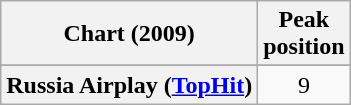<table class="wikitable sortable plainrowheaders" style="text-align:center">
<tr>
<th scope="col">Chart (2009)</th>
<th scope="col">Peak<br>position</th>
</tr>
<tr>
</tr>
<tr>
</tr>
<tr>
</tr>
<tr>
<th scope="row">Russia Airplay (<a href='#'>TopHit</a>)</th>
<td>9</td>
</tr>
</table>
